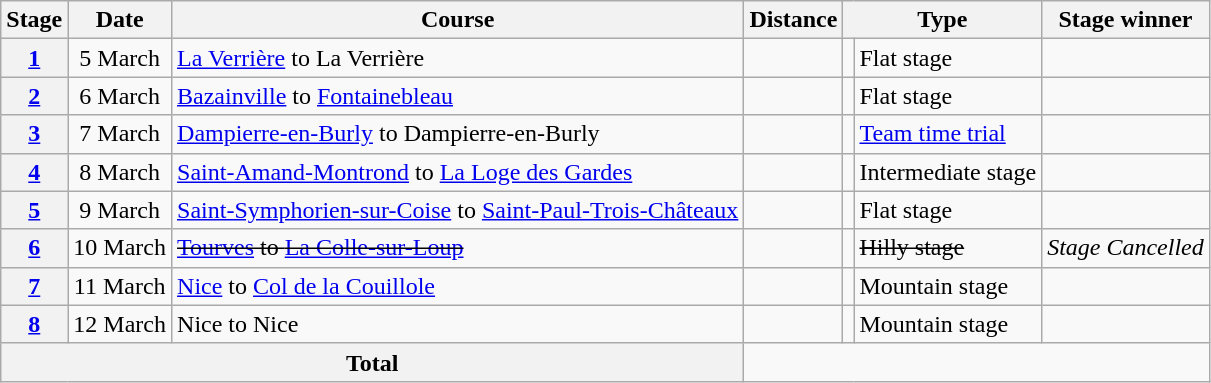<table class="wikitable">
<tr>
<th scope="col">Stage</th>
<th scope="col">Date</th>
<th scope="col">Course</th>
<th scope="col">Distance</th>
<th scope="col" colspan="2">Type</th>
<th scope="col">Stage winner</th>
</tr>
<tr>
<th scope="row"><a href='#'>1</a></th>
<td style="text-align:center;">5 March</td>
<td><a href='#'>La Verrière</a> to La Verrière</td>
<td style="text-align:center;"></td>
<td></td>
<td>Flat stage</td>
<td></td>
</tr>
<tr>
<th scope="row"><a href='#'>2</a></th>
<td style="text-align:center;">6 March</td>
<td><a href='#'>Bazainville</a> to <a href='#'>Fontainebleau</a></td>
<td style="text-align:center;"></td>
<td></td>
<td>Flat stage</td>
<td></td>
</tr>
<tr>
<th scope="row"><a href='#'>3</a></th>
<td style="text-align:center;">7 March</td>
<td><a href='#'>Dampierre-en-Burly</a> to Dampierre-en-Burly</td>
<td style="text-align:center;"></td>
<td></td>
<td><a href='#'>Team time trial</a></td>
<td> </td>
</tr>
<tr>
<th scope="row"><a href='#'>4</a></th>
<td style="text-align:center;">8 March</td>
<td><a href='#'>Saint-Amand-Montrond</a> to <a href='#'>La Loge des Gardes</a></td>
<td style="text-align:center;"></td>
<td></td>
<td>Intermediate stage</td>
<td></td>
</tr>
<tr>
<th scope="row"><a href='#'>5</a></th>
<td style="text-align:center;">9 March</td>
<td><a href='#'>Saint-Symphorien-sur-Coise</a> to <a href='#'>Saint-Paul-Trois-Châteaux</a></td>
<td style="text-align:center;"></td>
<td></td>
<td>Flat stage</td>
<td></td>
</tr>
<tr>
<th scope="row"><a href='#'>6</a></th>
<td style="text-align:center;">10 March</td>
<td><s><a href='#'>Tourves</a> to <a href='#'>La Colle-sur-Loup</a></s></td>
<td style="text-align:center;"><s></s> </td>
<td></td>
<td><s>Hilly stage</s></td>
<td><em>Stage Cancelled</em> </td>
</tr>
<tr>
<th scope="row"><a href='#'>7</a></th>
<td style="text-align:center;">11 March</td>
<td><a href='#'>Nice</a> to <a href='#'>Col de la Couillole</a></td>
<td style="text-align:center;"></td>
<td></td>
<td>Mountain stage</td>
<td></td>
</tr>
<tr>
<th scope="row"><a href='#'>8</a></th>
<td style="text-align:center;">12 March</td>
<td>Nice to Nice</td>
<td style="text-align:center;"></td>
<td></td>
<td>Mountain stage</td>
<td></td>
</tr>
<tr>
<th colspan="3">Total</th>
<td colspan="4" style="text-align:center;"></td>
</tr>
</table>
